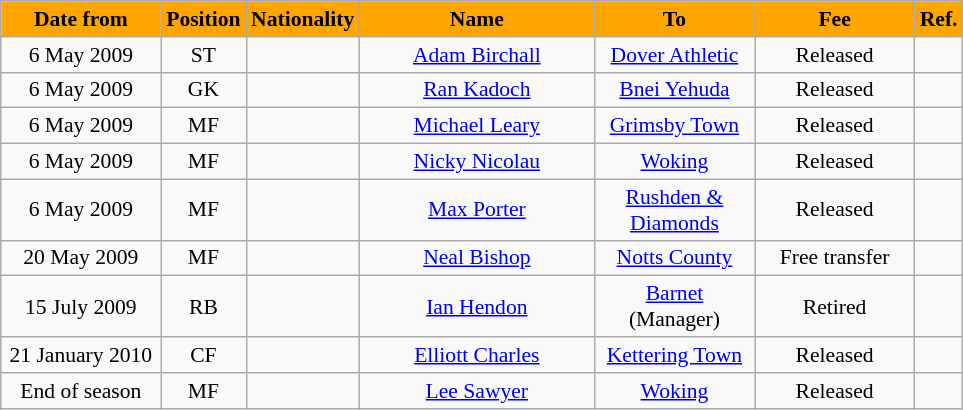<table class="wikitable"  style="text-align:center; font-size:90%; ">
<tr>
<th style="background: orange; color: black; width:100px;">Date from</th>
<th style="background: orange; color: black; width:50px;">Position</th>
<th style="background: orange; color: black; width:50px;">Nationality</th>
<th style="background: orange; color: black; width:150px;">Name</th>
<th style="background: orange; color: black; width:100px;">To</th>
<th style="background: orange; color: black; width:100px;">Fee</th>
<th style="background: orange; color: black; width:25px;">Ref.</th>
</tr>
<tr>
<td>6 May 2009</td>
<td>ST</td>
<td></td>
<td><a href='#'>Adam Birchall</a></td>
<td><a href='#'>Dover Athletic</a></td>
<td>Released</td>
<td></td>
</tr>
<tr>
<td>6 May 2009</td>
<td>GK</td>
<td></td>
<td><a href='#'>Ran Kadoch</a></td>
<td><a href='#'>Bnei Yehuda</a></td>
<td>Released</td>
<td></td>
</tr>
<tr>
<td>6 May 2009</td>
<td>MF</td>
<td></td>
<td><a href='#'>Michael Leary</a></td>
<td><a href='#'>Grimsby Town</a></td>
<td>Released</td>
<td></td>
</tr>
<tr>
<td>6 May 2009</td>
<td>MF</td>
<td></td>
<td><a href='#'>Nicky Nicolau</a></td>
<td><a href='#'>Woking</a></td>
<td>Released</td>
<td></td>
</tr>
<tr>
<td>6 May 2009</td>
<td>MF</td>
<td></td>
<td><a href='#'>Max Porter</a></td>
<td><a href='#'>Rushden & Diamonds</a></td>
<td>Released</td>
<td></td>
</tr>
<tr>
<td>20 May 2009</td>
<td>MF</td>
<td></td>
<td><a href='#'>Neal Bishop</a></td>
<td><a href='#'>Notts County</a></td>
<td>Free transfer</td>
<td></td>
</tr>
<tr>
<td>15 July 2009</td>
<td>RB</td>
<td></td>
<td><a href='#'>Ian Hendon</a></td>
<td><a href='#'>Barnet</a> (Manager)</td>
<td>Retired</td>
<td></td>
</tr>
<tr>
<td>21 January 2010</td>
<td>CF</td>
<td></td>
<td><a href='#'>Elliott Charles</a></td>
<td><a href='#'>Kettering Town</a></td>
<td>Released</td>
<td></td>
</tr>
<tr>
<td>End of season</td>
<td>MF</td>
<td></td>
<td><a href='#'>Lee Sawyer</a></td>
<td><a href='#'>Woking</a></td>
<td>Released</td>
<td></td>
</tr>
</table>
